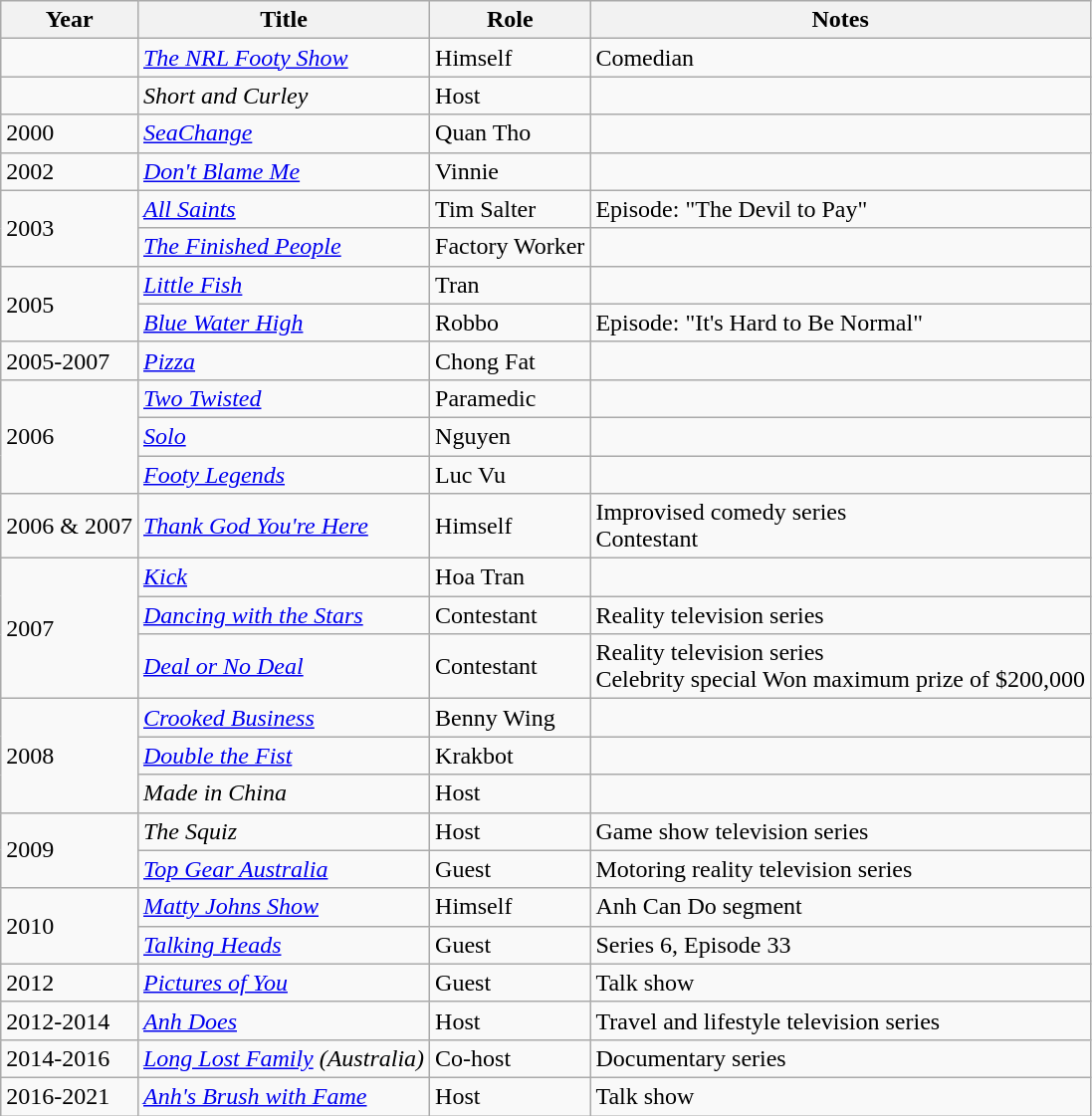<table class="wikitable sortable">
<tr>
<th>Year</th>
<th>Title</th>
<th>Role</th>
<th>Notes</th>
</tr>
<tr>
<td></td>
<td><em><a href='#'>The NRL Footy Show</a></em></td>
<td>Himself</td>
<td>Comedian</td>
</tr>
<tr>
<td></td>
<td><em>Short and Curley</em></td>
<td>Host</td>
<td></td>
</tr>
<tr>
<td>2000</td>
<td><em><a href='#'>SeaChange</a></em></td>
<td>Quan Tho</td>
<td></td>
</tr>
<tr>
<td>2002</td>
<td><a href='#'><em>Don't Blame Me</em></a></td>
<td>Vinnie</td>
<td></td>
</tr>
<tr>
<td rowspan="2">2003</td>
<td><a href='#'><em>All Saints</em></a></td>
<td>Tim Salter</td>
<td>Episode: "The Devil to Pay"</td>
</tr>
<tr>
<td><em><a href='#'>The Finished People</a></em></td>
<td>Factory Worker</td>
<td></td>
</tr>
<tr>
<td rowspan="2">2005</td>
<td><a href='#'><em>Little Fish</em></a></td>
<td>Tran</td>
<td></td>
</tr>
<tr>
<td><em><a href='#'>Blue Water High</a></em></td>
<td>Robbo</td>
<td>Episode: "It's Hard to Be Normal"</td>
</tr>
<tr>
<td>2005-2007</td>
<td><a href='#'><em>Pizza</em></a></td>
<td>Chong Fat</td>
<td></td>
</tr>
<tr>
<td rowspan="3">2006</td>
<td><em><a href='#'>Two Twisted</a></em></td>
<td>Paramedic</td>
<td></td>
</tr>
<tr>
<td><a href='#'><em>Solo</em></a></td>
<td>Nguyen</td>
<td></td>
</tr>
<tr>
<td><em><a href='#'>Footy Legends</a></em></td>
<td>Luc Vu</td>
<td></td>
</tr>
<tr>
<td>2006 & 2007</td>
<td><em><a href='#'>Thank God You're Here</a></em></td>
<td>Himself</td>
<td>Improvised comedy series<br>Contestant</td>
</tr>
<tr>
<td rowspan="3">2007</td>
<td><a href='#'><em>Kick</em></a></td>
<td>Hoa Tran</td>
<td></td>
</tr>
<tr>
<td><a href='#'><em>Dancing with the Stars</em></a></td>
<td>Contestant</td>
<td>Reality television series</td>
</tr>
<tr>
<td><a href='#'><em>Deal or No Deal</em></a></td>
<td>Contestant</td>
<td>Reality television series<br>Celebrity special
Won maximum prize of $200,000</td>
</tr>
<tr>
<td rowspan="3">2008</td>
<td><em><a href='#'>Crooked Business</a></em></td>
<td>Benny Wing</td>
<td></td>
</tr>
<tr>
<td><em><a href='#'>Double the Fist</a></em></td>
<td>Krakbot</td>
<td></td>
</tr>
<tr>
<td><em>Made in China</em></td>
<td>Host</td>
<td></td>
</tr>
<tr>
<td rowspan="2">2009</td>
<td><em>The Squiz</em></td>
<td>Host</td>
<td>Game show television series</td>
</tr>
<tr>
<td><em><a href='#'>Top Gear Australia</a></em></td>
<td>Guest</td>
<td>Motoring reality television series</td>
</tr>
<tr>
<td rowspan="2">2010</td>
<td><em><a href='#'>Matty Johns Show</a></em></td>
<td>Himself</td>
<td>Anh Can Do segment</td>
</tr>
<tr>
<td><em><a href='#'>Talking Heads</a></em></td>
<td>Guest</td>
<td>Series 6, Episode 33</td>
</tr>
<tr>
<td>2012</td>
<td><a href='#'><em>Pictures of You</em></a></td>
<td>Guest</td>
<td>Talk show</td>
</tr>
<tr>
<td>2012-2014</td>
<td><em><a href='#'>Anh Does</a></em></td>
<td>Host</td>
<td>Travel and lifestyle television series</td>
</tr>
<tr>
<td>2014-2016</td>
<td><em><a href='#'>Long Lost Family</a> (Australia)</em></td>
<td>Co-host</td>
<td>Documentary series</td>
</tr>
<tr>
<td>2016-2021</td>
<td><em><a href='#'>Anh's Brush with Fame</a></em></td>
<td>Host</td>
<td>Talk show</td>
</tr>
</table>
